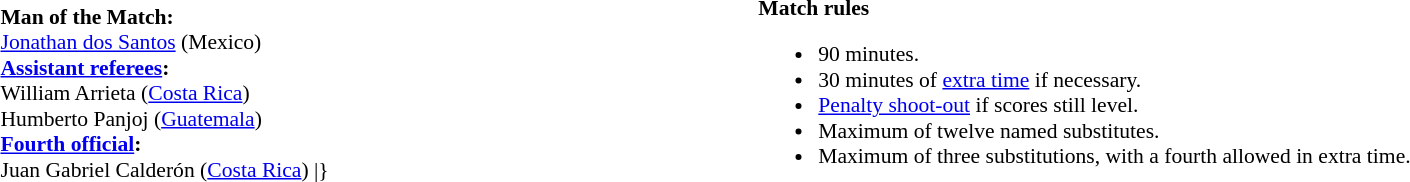<table style="width:100%;font-size:90%">
<tr>
<td><br><strong>Man of the Match:</strong>
<br><a href='#'>Jonathan dos Santos</a> (Mexico)<br><strong><a href='#'>Assistant referees</a>:</strong>
<br>William Arrieta (<a href='#'>Costa Rica</a>)
<br>Humberto Panjoj (<a href='#'>Guatemala</a>)
<br><strong><a href='#'>Fourth official</a>:</strong>
<br>Juan Gabriel Calderón (<a href='#'>Costa Rica</a>)
<includeonly>|}</includeonly></td>
<td style="width:60%;vertical-align:top"><br><strong>Match rules</strong><ul><li>90 minutes.</li><li>30 minutes of <a href='#'>extra time</a> if necessary.</li><li><a href='#'>Penalty shoot-out</a> if scores still level.</li><li>Maximum of twelve named substitutes.</li><li>Maximum of three substitutions, with a fourth allowed in extra time.</li></ul></td>
</tr>
</table>
